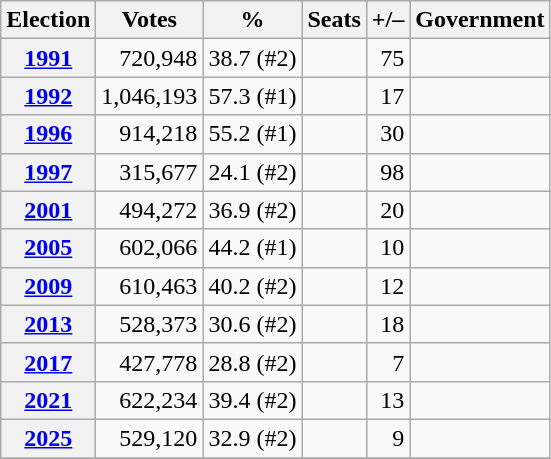<table class="wikitable" style="text-align:right;">
<tr>
<th>Election</th>
<th>Votes</th>
<th>%</th>
<th>Seats</th>
<th>+/–</th>
<th>Government</th>
</tr>
<tr>
<th><a href='#'>1991</a></th>
<td>720,948</td>
<td>38.7 (#2)</td>
<td></td>
<td> 75</td>
<td></td>
</tr>
<tr>
<th><a href='#'>1992</a></th>
<td>1,046,193</td>
<td>57.3 (#1)</td>
<td></td>
<td> 17</td>
<td></td>
</tr>
<tr>
<th><a href='#'>1996</a></th>
<td>914,218</td>
<td>55.2 (#1)</td>
<td></td>
<td> 30</td>
<td></td>
</tr>
<tr>
<th><a href='#'>1997</a></th>
<td>315,677</td>
<td>24.1 (#2)</td>
<td></td>
<td> 98</td>
<td></td>
</tr>
<tr>
<th><a href='#'>2001</a></th>
<td>494,272</td>
<td>36.9 (#2)</td>
<td></td>
<td> 20</td>
<td></td>
</tr>
<tr>
<th><a href='#'>2005</a></th>
<td>602,066</td>
<td>44.2 (#1)</td>
<td></td>
<td> 10</td>
<td></td>
</tr>
<tr>
<th><a href='#'>2009</a></th>
<td>610,463</td>
<td>40.2 (#2)</td>
<td></td>
<td> 12</td>
<td></td>
</tr>
<tr>
<th><a href='#'>2013</a></th>
<td>528,373</td>
<td>30.6 (#2)</td>
<td></td>
<td> 18</td>
<td></td>
</tr>
<tr>
<th><a href='#'>2017</a></th>
<td>427,778</td>
<td>28.8 (#2)</td>
<td></td>
<td> 7</td>
<td></td>
</tr>
<tr>
<th><a href='#'>2021</a></th>
<td>622,234</td>
<td>39.4 (#2)</td>
<td></td>
<td> 13</td>
<td></td>
</tr>
<tr>
<th><a href='#'>2025</a></th>
<td>529,120</td>
<td>32.9 (#2)</td>
<td></td>
<td> 9</td>
<td></td>
</tr>
<tr>
</tr>
</table>
